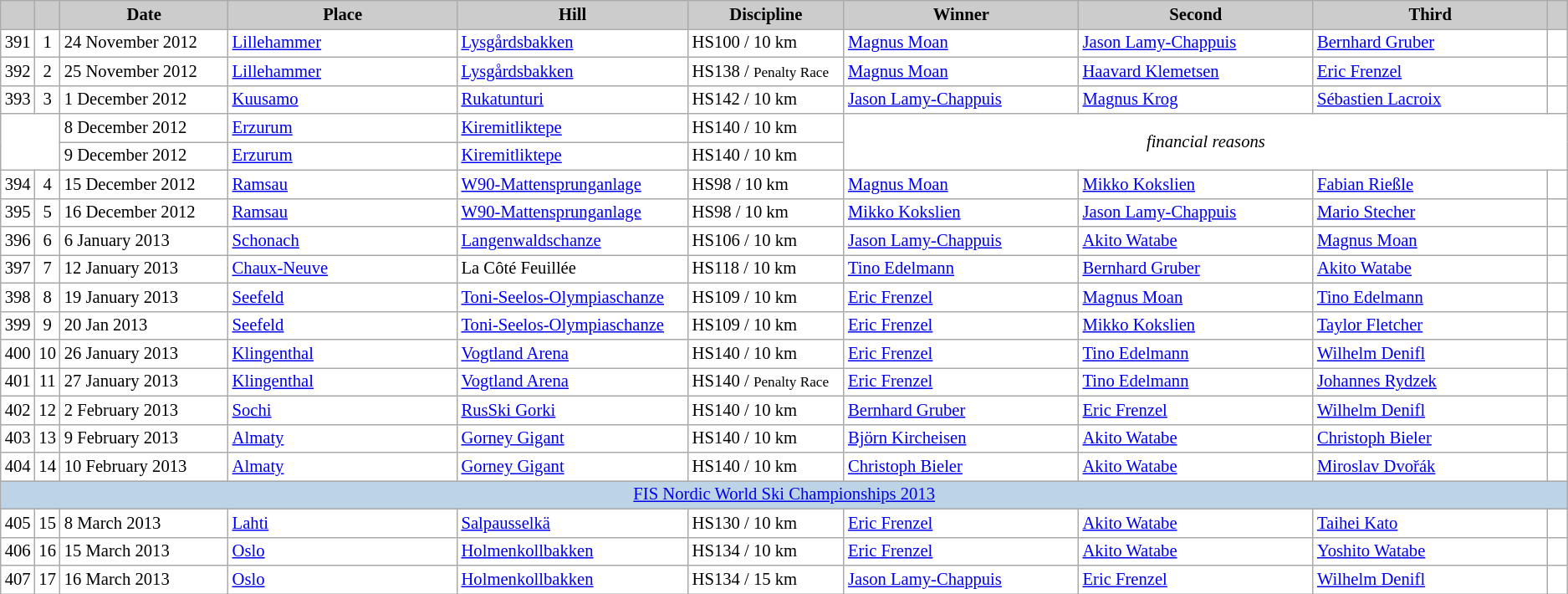<table class="wikitable plainrowheaders" style="background:#fff; font-size:86%; line-height:16px; border:grey solid 1px; border-collapse:collapse;">
<tr style="background:#ccc; text-align:center;">
<th scope="col" style="background:#ccc; width=20 px;"></th>
<th scope="col" style="background:#ccc; width=30 px;"></th>
<th scope="col" style="background:#ccc; width:130px;">Date</th>
<th scope="col" style="background:#ccc; width:180px;">Place</th>
<th scope="col" style="background:#ccc; width:180px;">Hill</th>
<th scope="col" style="background:#ccc; width:120px;">Discipline</th>
<th scope="col" style="background:#ccc; width:185px;">Winner</th>
<th scope="col" style="background:#ccc; width:185px;">Second</th>
<th scope="col" style="background:#ccc; width:185px;">Third</th>
<th scope="col" style="background:#ccc; width:10px;"></th>
</tr>
<tr>
<td align=center>391</td>
<td align=center>1</td>
<td>24 November 2012</td>
<td> <a href='#'>Lillehammer</a></td>
<td><a href='#'>Lysgårdsbakken</a></td>
<td>HS100 / 10 km</td>
<td> <a href='#'>Magnus Moan</a></td>
<td> <a href='#'>Jason Lamy-Chappuis</a></td>
<td> <a href='#'>Bernhard Gruber</a></td>
<td></td>
</tr>
<tr>
<td align=center>392</td>
<td align=center>2</td>
<td>25 November 2012</td>
<td> <a href='#'>Lillehammer</a></td>
<td><a href='#'>Lysgårdsbakken</a></td>
<td>HS138 / <small>Penalty Race</small></td>
<td> <a href='#'>Magnus Moan</a></td>
<td> <a href='#'>Haavard Klemetsen</a></td>
<td> <a href='#'>Eric Frenzel</a></td>
<td></td>
</tr>
<tr>
<td align=center>393</td>
<td align=center>3</td>
<td>1 December 2012</td>
<td> <a href='#'>Kuusamo</a></td>
<td><a href='#'>Rukatunturi</a></td>
<td>HS142 / 10 km</td>
<td><a href='#'>Jason Lamy-Chappuis</a></td>
<td> <a href='#'>Magnus Krog</a></td>
<td> <a href='#'>Sébastien Lacroix</a></td>
<td></td>
</tr>
<tr>
<td colspan=2 rowspan=2></td>
<td>8 December 2012</td>
<td> <a href='#'>Erzurum</a></td>
<td><a href='#'>Kiremitliktepe</a></td>
<td>HS140 / 10 km</td>
<td rowspan=2 colspan=4 align="center"><em>financial reasons</em></td>
</tr>
<tr>
<td>9 December 2012</td>
<td> <a href='#'>Erzurum</a></td>
<td><a href='#'>Kiremitliktepe</a></td>
<td>HS140 / 10 km</td>
</tr>
<tr>
<td align=center>394</td>
<td align=center>4</td>
<td>15 December 2012</td>
<td> <a href='#'>Ramsau</a></td>
<td><a href='#'>W90-Mattensprunganlage</a></td>
<td>HS98 / 10 km</td>
<td> <a href='#'>Magnus Moan</a></td>
<td> <a href='#'>Mikko Kokslien</a></td>
<td> <a href='#'>Fabian Rießle</a></td>
<td></td>
</tr>
<tr>
<td align=center>395</td>
<td align=center>5</td>
<td>16 December 2012</td>
<td> <a href='#'>Ramsau</a></td>
<td><a href='#'>W90-Mattensprunganlage</a></td>
<td>HS98 / 10 km</td>
<td> <a href='#'>Mikko Kokslien</a></td>
<td> <a href='#'>Jason Lamy-Chappuis</a></td>
<td> <a href='#'>Mario Stecher</a></td>
<td></td>
</tr>
<tr>
<td align=center>396</td>
<td align=center>6</td>
<td>6 January 2013</td>
<td> <a href='#'>Schonach</a></td>
<td><a href='#'>Langenwaldschanze</a></td>
<td>HS106 / 10 km</td>
<td> <a href='#'>Jason Lamy-Chappuis</a></td>
<td> <a href='#'>Akito Watabe</a></td>
<td> <a href='#'>Magnus Moan</a></td>
<td></td>
</tr>
<tr>
<td align=center>397</td>
<td align=center>7</td>
<td>12 January 2013</td>
<td> <a href='#'>Chaux-Neuve</a></td>
<td>La Côté Feuillée</td>
<td>HS118 / 10 km</td>
<td> <a href='#'>Tino Edelmann</a></td>
<td> <a href='#'>Bernhard Gruber</a></td>
<td> <a href='#'>Akito Watabe</a></td>
<td></td>
</tr>
<tr>
<td align=center>398</td>
<td align=center>8</td>
<td>19 January 2013</td>
<td> <a href='#'>Seefeld</a></td>
<td><a href='#'>Toni-Seelos-Olympiaschanze</a></td>
<td>HS109 / 10 km</td>
<td> <a href='#'>Eric Frenzel</a></td>
<td> <a href='#'>Magnus Moan</a></td>
<td> <a href='#'>Tino Edelmann</a></td>
<td></td>
</tr>
<tr>
<td align=center>399</td>
<td align=center>9</td>
<td>20 Jan 2013</td>
<td> <a href='#'>Seefeld</a></td>
<td><a href='#'>Toni-Seelos-Olympiaschanze</a></td>
<td>HS109 / 10 km</td>
<td> <a href='#'>Eric Frenzel</a></td>
<td> <a href='#'>Mikko Kokslien</a></td>
<td> <a href='#'>Taylor Fletcher</a></td>
<td></td>
</tr>
<tr>
<td align=center>400</td>
<td align=center>10</td>
<td>26 January 2013</td>
<td> <a href='#'>Klingenthal</a></td>
<td><a href='#'>Vogtland Arena</a></td>
<td>HS140 / 10 km</td>
<td> <a href='#'>Eric Frenzel</a></td>
<td> <a href='#'>Tino Edelmann</a></td>
<td> <a href='#'>Wilhelm Denifl</a></td>
<td></td>
</tr>
<tr>
<td align=center>401</td>
<td align=center>11</td>
<td>27 January 2013</td>
<td> <a href='#'>Klingenthal</a></td>
<td><a href='#'>Vogtland Arena</a></td>
<td>HS140 / <small>Penalty Race</small></td>
<td> <a href='#'>Eric Frenzel</a></td>
<td> <a href='#'>Tino Edelmann</a></td>
<td> <a href='#'>Johannes Rydzek</a></td>
<td></td>
</tr>
<tr>
<td align=center>402</td>
<td align=center>12</td>
<td>2 February 2013</td>
<td> <a href='#'>Sochi</a></td>
<td><a href='#'>RusSki Gorki</a></td>
<td>HS140 / 10 km</td>
<td> <a href='#'>Bernhard Gruber</a></td>
<td> <a href='#'>Eric Frenzel</a></td>
<td> <a href='#'>Wilhelm Denifl</a></td>
<td></td>
</tr>
<tr>
<td align=center>403</td>
<td align=center>13</td>
<td>9 February 2013</td>
<td> <a href='#'>Almaty</a></td>
<td><a href='#'>Gorney Gigant</a></td>
<td>HS140 / 10 km</td>
<td> <a href='#'>Björn Kircheisen</a></td>
<td> <a href='#'>Akito Watabe</a></td>
<td> <a href='#'>Christoph Bieler</a></td>
<td></td>
</tr>
<tr>
<td align=center>404</td>
<td align=center>14</td>
<td>10 February 2013</td>
<td> <a href='#'>Almaty</a></td>
<td><a href='#'>Gorney Gigant</a></td>
<td>HS140 / 10 km</td>
<td> <a href='#'>Christoph Bieler</a></td>
<td> <a href='#'>Akito Watabe</a></td>
<td> <a href='#'>Miroslav Dvořák</a></td>
<td></td>
</tr>
<tr bgcolor=#BCD4E6>
<td colspan="10" align="center"><a href='#'>FIS Nordic World Ski Championships 2013</a></td>
</tr>
<tr>
<td align=center>405</td>
<td align=center>15</td>
<td>8 March 2013</td>
<td> <a href='#'>Lahti</a></td>
<td><a href='#'>Salpausselkä</a></td>
<td>HS130 / 10 km</td>
<td> <a href='#'>Eric Frenzel</a></td>
<td> <a href='#'>Akito Watabe</a></td>
<td> <a href='#'>Taihei Kato</a></td>
<td></td>
</tr>
<tr>
<td align=center>406</td>
<td align=center>16</td>
<td>15 March 2013</td>
<td> <a href='#'>Oslo</a></td>
<td><a href='#'>Holmenkollbakken</a></td>
<td>HS134 / 10 km</td>
<td> <a href='#'>Eric Frenzel</a></td>
<td> <a href='#'>Akito Watabe</a></td>
<td> <a href='#'>Yoshito Watabe</a></td>
<td></td>
</tr>
<tr>
<td align=center>407</td>
<td align=center>17</td>
<td>16 March 2013</td>
<td> <a href='#'>Oslo</a></td>
<td><a href='#'>Holmenkollbakken</a></td>
<td>HS134 / 15 km</td>
<td> <a href='#'>Jason Lamy-Chappuis</a></td>
<td> <a href='#'>Eric Frenzel</a></td>
<td> <a href='#'>Wilhelm Denifl</a></td>
<td></td>
</tr>
</table>
